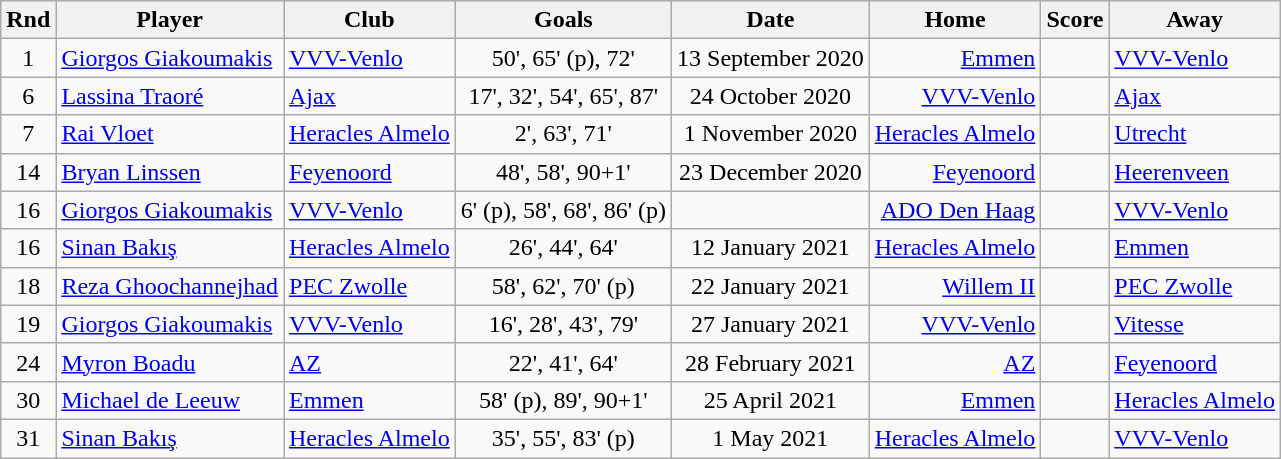<table class="wikitable" style="text-align:center">
<tr>
<th>Rnd</th>
<th>Player</th>
<th>Club</th>
<th>Goals</th>
<th>Date</th>
<th>Home</th>
<th>Score</th>
<th>Away</th>
</tr>
<tr>
<td>1</td>
<td style="text-align:left"> <a href='#'>Giorgos Giakoumakis</a></td>
<td style="text-align:left"><a href='#'>VVV-Venlo</a></td>
<td>50', 65' (p), 72'</td>
<td>13 September 2020</td>
<td style="text-align:right"><a href='#'>Emmen</a></td>
<td></td>
<td style="text-align:left"><a href='#'>VVV-Venlo</a></td>
</tr>
<tr>
<td>6</td>
<td style="text-align:left"> <a href='#'>Lassina Traoré</a></td>
<td style="text-align:left"><a href='#'>Ajax</a></td>
<td>17', 32', 54', 65', 87'</td>
<td>24 October 2020</td>
<td style="text-align:right"><a href='#'>VVV-Venlo</a></td>
<td></td>
<td style="text-align:left"><a href='#'>Ajax</a></td>
</tr>
<tr>
<td>7</td>
<td style="text-align:left"> <a href='#'>Rai Vloet</a></td>
<td style="text-align:left"><a href='#'>Heracles Almelo</a></td>
<td>2', 63', 71'</td>
<td>1 November 2020</td>
<td style="text-align:right"><a href='#'>Heracles Almelo</a></td>
<td></td>
<td style="text-align:left"><a href='#'>Utrecht</a></td>
</tr>
<tr>
<td>14</td>
<td style="text-align:left"> <a href='#'>Bryan Linssen</a></td>
<td style="text-align:left"><a href='#'>Feyenoord</a></td>
<td>48', 58', 90+1'</td>
<td>23 December 2020</td>
<td style="text-align:right"><a href='#'>Feyenoord</a></td>
<td></td>
<td style="text-align:left"><a href='#'>Heerenveen</a></td>
</tr>
<tr>
<td>16</td>
<td style="text-align:left"> <a href='#'>Giorgos Giakoumakis</a></td>
<td style="text-align:left"><a href='#'>VVV-Venlo</a></td>
<td>6' (p), 58', 68', 86' (p)</td>
<td></td>
<td style="text-align:right"><a href='#'>ADO Den Haag</a></td>
<td></td>
<td style="text-align:left"><a href='#'>VVV-Venlo</a></td>
</tr>
<tr>
<td>16</td>
<td style="text-align:left"> <a href='#'>Sinan Bakış</a></td>
<td style="text-align:left"><a href='#'>Heracles Almelo</a></td>
<td>26', 44', 64'</td>
<td>12 January 2021</td>
<td style="text-align:right"><a href='#'>Heracles Almelo</a></td>
<td></td>
<td style="text-align:left"><a href='#'>Emmen</a></td>
</tr>
<tr>
<td>18</td>
<td style="text-align:left"> <a href='#'>Reza Ghoochannejhad</a></td>
<td style="text-align:left"><a href='#'>PEC Zwolle</a></td>
<td>58', 62', 70' (p)</td>
<td>22 January 2021</td>
<td style="text-align:right"><a href='#'>Willem II</a></td>
<td></td>
<td style="text-align:left"><a href='#'>PEC Zwolle</a></td>
</tr>
<tr>
<td>19</td>
<td style="text-align:left"> <a href='#'>Giorgos Giakoumakis</a></td>
<td style="text-align:left"><a href='#'>VVV-Venlo</a></td>
<td>16', 28', 43', 79'</td>
<td>27 January 2021</td>
<td style="text-align:right"><a href='#'>VVV-Venlo</a></td>
<td></td>
<td style="text-align:left"><a href='#'>Vitesse</a></td>
</tr>
<tr>
<td>24</td>
<td style="text-align:left"> <a href='#'>Myron Boadu</a></td>
<td style="text-align:left"><a href='#'>AZ</a></td>
<td>22', 41', 64'</td>
<td>28 February 2021</td>
<td style="text-align:right"><a href='#'>AZ</a></td>
<td></td>
<td style="text-align:left"><a href='#'>Feyenoord</a></td>
</tr>
<tr>
<td>30</td>
<td style="text-align:left"> <a href='#'>Michael de Leeuw</a></td>
<td style="text-align:left"><a href='#'>Emmen</a></td>
<td>58' (p), 89', 90+1'</td>
<td>25 April 2021</td>
<td style="text-align:right"><a href='#'>Emmen</a></td>
<td></td>
<td style="text-align:left"><a href='#'>Heracles Almelo</a></td>
</tr>
<tr>
<td>31</td>
<td style="text-align:left"> <a href='#'>Sinan Bakış</a></td>
<td style="text-align:left"><a href='#'>Heracles Almelo</a></td>
<td>35', 55', 83' (p)</td>
<td>1 May 2021</td>
<td style="text-align:right"><a href='#'>Heracles Almelo</a></td>
<td></td>
<td style="text-align:left"><a href='#'>VVV-Venlo</a></td>
</tr>
</table>
